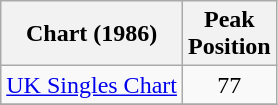<table class="wikitable sortable">
<tr>
<th>Chart (1986)</th>
<th>Peak<br>Position</th>
</tr>
<tr>
<td><a href='#'>UK Singles Chart</a></td>
<td align="center">77</td>
</tr>
<tr>
</tr>
</table>
